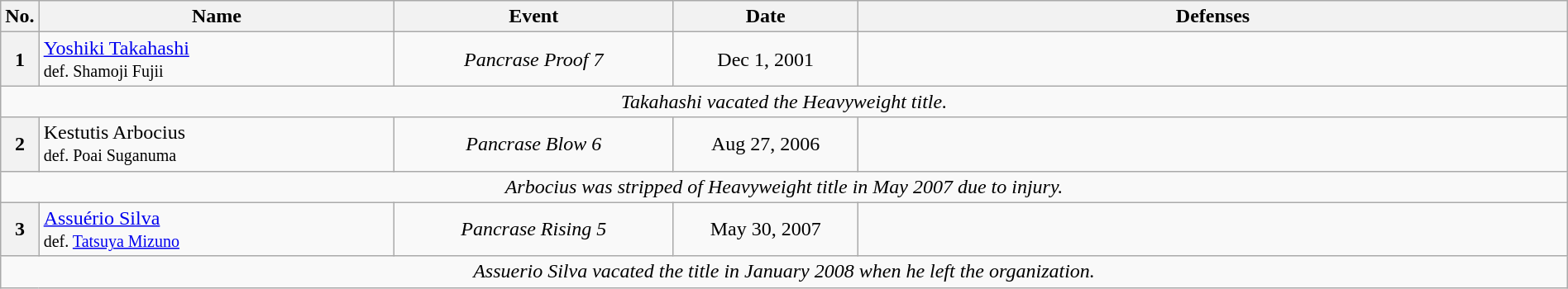<table class="wikitable" width=100%>
<tr>
<th width=1%>No.</th>
<th width=23%>Name</th>
<th width=18%>Event</th>
<th width=12%>Date</th>
<th width=46%>Defenses</th>
</tr>
<tr>
<th>1</th>
<td align=left> <a href='#'>Yoshiki Takahashi</a><br><small>def. Shamoji Fujii</small></td>
<td align=center><em>Pancrase Proof 7</em><br></td>
<td align=center>Dec 1, 2001</td>
<td><br></td>
</tr>
<tr>
<td colspan=5 align=center><em>Takahashi vacated the Heavyweight title.</em></td>
</tr>
<tr>
<th>2</th>
<td align=left> Kestutis Arbocius<br><small>def. Poai Suganuma</small></td>
<td align=center><em>Pancrase Blow 6</em><br></td>
<td align=center>Aug 27, 2006</td>
<td></td>
</tr>
<tr>
<td colspan=5 align=center><em>Arbocius was stripped of Heavyweight title in May 2007 due to injury.</em></td>
</tr>
<tr>
<th>3</th>
<td align=left> <a href='#'>Assuério Silva</a><br><small>def. <a href='#'>Tatsuya Mizuno</a></small></td>
<td align=center><em>Pancrase Rising 5</em><br></td>
<td align=center>May 30, 2007</td>
<td></td>
</tr>
<tr>
<td colspan=5 align=center><em>Assuerio Silva vacated the title in January 2008 when he left the organization.</em></td>
</tr>
</table>
